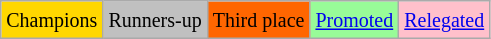<table class="wikitable">
<tr>
<td bgcolor=gold><small>Champions</small></td>
<td bgcolor=silver><small>Runners-up</small></td>
<td bgcolor=ff6600><small>Third place</small></td>
<td bgcolor=palegreen><small><a href='#'>Promoted</a></small></td>
<td bgcolor=pink><small><a href='#'>Relegated</a></small></td>
</tr>
</table>
